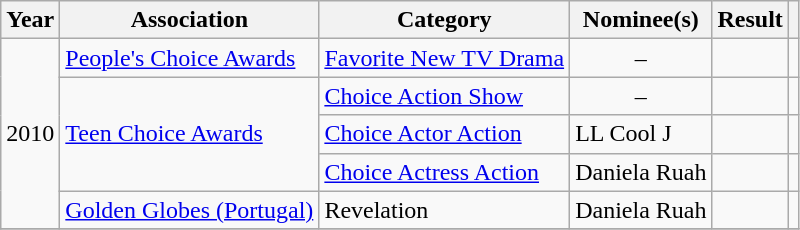<table class="wikitable sortable">
<tr>
<th>Year</th>
<th>Association</th>
<th>Category</th>
<th>Nominee(s)</th>
<th>Result</th>
<th class="unsortable"></th>
</tr>
<tr>
<td rowspan="5">2010</td>
<td><a href='#'>People's Choice Awards</a></td>
<td><a href='#'>Favorite New TV Drama</a></td>
<td align="center">–</td>
<td></td>
<td></td>
</tr>
<tr>
<td rowspan="3"><a href='#'>Teen Choice Awards</a></td>
<td><a href='#'>Choice Action Show</a></td>
<td align="center">–</td>
<td></td>
<td></td>
</tr>
<tr>
<td><a href='#'>Choice Actor Action</a></td>
<td>LL Cool J</td>
<td></td>
<td></td>
</tr>
<tr>
<td><a href='#'>Choice Actress Action</a></td>
<td>Daniela Ruah</td>
<td></td>
<td></td>
</tr>
<tr>
<td><a href='#'>Golden Globes (Portugal)</a></td>
<td>Revelation</td>
<td>Daniela Ruah</td>
<td></td>
<td></td>
</tr>
<tr>
</tr>
</table>
